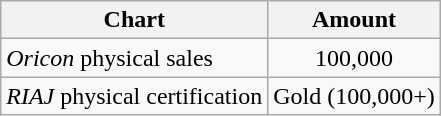<table class="wikitable">
<tr>
<th>Chart</th>
<th>Amount</th>
</tr>
<tr>
<td><em>Oricon</em> physical sales</td>
<td align="center">100,000</td>
</tr>
<tr>
<td><em>RIAJ</em> physical certification</td>
<td align="center">Gold (100,000+)</td>
</tr>
</table>
